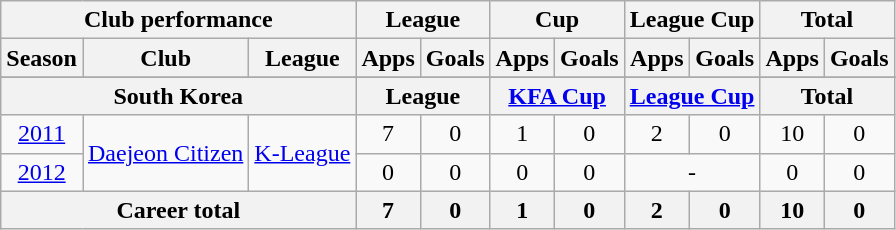<table class="wikitable" style="text-align:center">
<tr>
<th colspan=3>Club performance</th>
<th colspan=2>League</th>
<th colspan=2>Cup</th>
<th colspan=2>League Cup</th>
<th colspan=2>Total</th>
</tr>
<tr>
<th>Season</th>
<th>Club</th>
<th>League</th>
<th>Apps</th>
<th>Goals</th>
<th>Apps</th>
<th>Goals</th>
<th>Apps</th>
<th>Goals</th>
<th>Apps</th>
<th>Goals</th>
</tr>
<tr>
</tr>
<tr>
<th colspan=3>South Korea</th>
<th colspan=2>League</th>
<th colspan=2><a href='#'>KFA Cup</a></th>
<th colspan=2><a href='#'>League Cup</a></th>
<th colspan=2>Total</th>
</tr>
<tr>
<td><a href='#'>2011</a></td>
<td rowspan="2"><a href='#'>Daejeon Citizen</a></td>
<td rowspan="2"><a href='#'>K-League</a></td>
<td>7</td>
<td>0</td>
<td>1</td>
<td>0</td>
<td>2</td>
<td>0</td>
<td>10</td>
<td>0</td>
</tr>
<tr>
<td><a href='#'>2012</a></td>
<td>0</td>
<td>0</td>
<td>0</td>
<td>0</td>
<td colspan="2">-</td>
<td>0</td>
<td>0</td>
</tr>
<tr>
<th colspan=3>Career total</th>
<th>7</th>
<th>0</th>
<th>1</th>
<th>0</th>
<th>2</th>
<th>0</th>
<th>10</th>
<th>0</th>
</tr>
</table>
